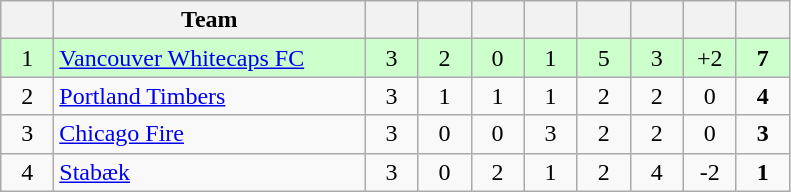<table class="wikitable" style="text-align: center;">
<tr>
<th style="width:28px;"></th>
<th style="width:200px;">Team</th>
<th width="28"></th>
<th width="28"></th>
<th width="28"></th>
<th width="28"></th>
<th width="28"></th>
<th width="28"></th>
<th width="28"></th>
<th width="28"></th>
</tr>
<tr style="background:#cfc;">
<td>1</td>
<td style="text-align:left;"> <a href='#'>Vancouver Whitecaps FC</a></td>
<td>3</td>
<td>2</td>
<td>0</td>
<td>1</td>
<td>5</td>
<td>3</td>
<td>+2</td>
<td><strong>7</strong></td>
</tr>
<tr>
<td>2</td>
<td style="text-align:left;"> <a href='#'>Portland Timbers</a></td>
<td>3</td>
<td>1</td>
<td>1</td>
<td>1</td>
<td>2</td>
<td>2</td>
<td>0</td>
<td><strong>4</strong></td>
</tr>
<tr>
<td>3</td>
<td style="text-align:left;"> <a href='#'>Chicago Fire</a></td>
<td>3</td>
<td>0</td>
<td>0</td>
<td>3</td>
<td>2</td>
<td>2</td>
<td>0</td>
<td><strong>3</strong></td>
</tr>
<tr>
<td>4</td>
<td style="text-align:left;"> <a href='#'>Stabæk</a></td>
<td>3</td>
<td>0</td>
<td>2</td>
<td>1</td>
<td>2</td>
<td>4</td>
<td>-2</td>
<td><strong>1</strong></td>
</tr>
</table>
